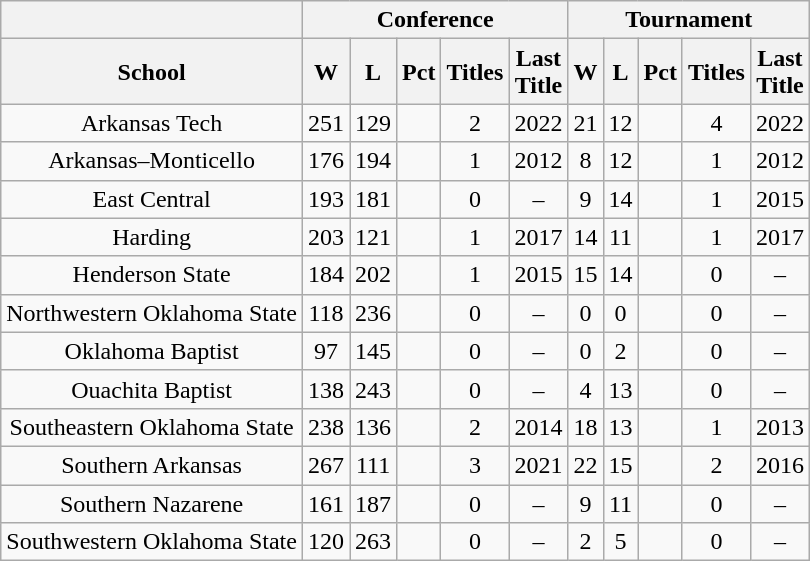<table class="wikitable sortable" style=text-align:center>
<tr>
<th></th>
<th colspan=5>Conference</th>
<th colspan=5>Tournament</th>
</tr>
<tr>
<th>School</th>
<th>W</th>
<th>L</th>
<th>Pct</th>
<th>Titles</th>
<th>Last<br>Title</th>
<th>W</th>
<th>L</th>
<th>Pct</th>
<th>Titles</th>
<th>Last<br>Title</th>
</tr>
<tr>
<td>Arkansas Tech</td>
<td>251</td>
<td>129</td>
<td></td>
<td>2</td>
<td>2022</td>
<td>21</td>
<td>12</td>
<td></td>
<td>4</td>
<td>2022</td>
</tr>
<tr>
<td>Arkansas–Monticello</td>
<td>176</td>
<td>194</td>
<td></td>
<td>1</td>
<td>2012</td>
<td>8</td>
<td>12</td>
<td></td>
<td>1</td>
<td>2012</td>
</tr>
<tr>
<td>East Central</td>
<td>193</td>
<td>181</td>
<td></td>
<td>0</td>
<td>–</td>
<td>9</td>
<td>14</td>
<td></td>
<td>1</td>
<td>2015</td>
</tr>
<tr>
<td>Harding</td>
<td>203</td>
<td>121</td>
<td></td>
<td>1</td>
<td>2017</td>
<td>14</td>
<td>11</td>
<td></td>
<td>1</td>
<td>2017</td>
</tr>
<tr>
<td>Henderson State</td>
<td>184</td>
<td>202</td>
<td></td>
<td>1</td>
<td>2015</td>
<td>15</td>
<td>14</td>
<td></td>
<td>0</td>
<td>–</td>
</tr>
<tr>
<td>Northwestern Oklahoma State</td>
<td>118</td>
<td>236</td>
<td></td>
<td>0</td>
<td>–</td>
<td>0</td>
<td>0</td>
<td></td>
<td>0</td>
<td>–</td>
</tr>
<tr>
<td>Oklahoma Baptist</td>
<td>97</td>
<td>145</td>
<td></td>
<td>0</td>
<td>–</td>
<td>0</td>
<td>2</td>
<td></td>
<td>0</td>
<td>–</td>
</tr>
<tr>
<td>Ouachita Baptist</td>
<td>138</td>
<td>243</td>
<td></td>
<td>0</td>
<td>–</td>
<td>4</td>
<td>13</td>
<td></td>
<td>0</td>
<td>–</td>
</tr>
<tr>
<td>Southeastern Oklahoma State</td>
<td>238</td>
<td>136</td>
<td></td>
<td>2</td>
<td>2014</td>
<td>18</td>
<td>13</td>
<td></td>
<td>1</td>
<td>2013</td>
</tr>
<tr>
<td>Southern Arkansas</td>
<td>267</td>
<td>111</td>
<td></td>
<td>3</td>
<td>2021</td>
<td>22</td>
<td>15</td>
<td></td>
<td>2</td>
<td>2016</td>
</tr>
<tr>
<td>Southern Nazarene</td>
<td>161</td>
<td>187</td>
<td></td>
<td>0</td>
<td>–</td>
<td>9</td>
<td>11</td>
<td></td>
<td>0</td>
<td>–</td>
</tr>
<tr>
<td>Southwestern Oklahoma State</td>
<td>120</td>
<td>263</td>
<td></td>
<td>0</td>
<td>–</td>
<td>2</td>
<td>5</td>
<td></td>
<td>0</td>
<td>–</td>
</tr>
</table>
